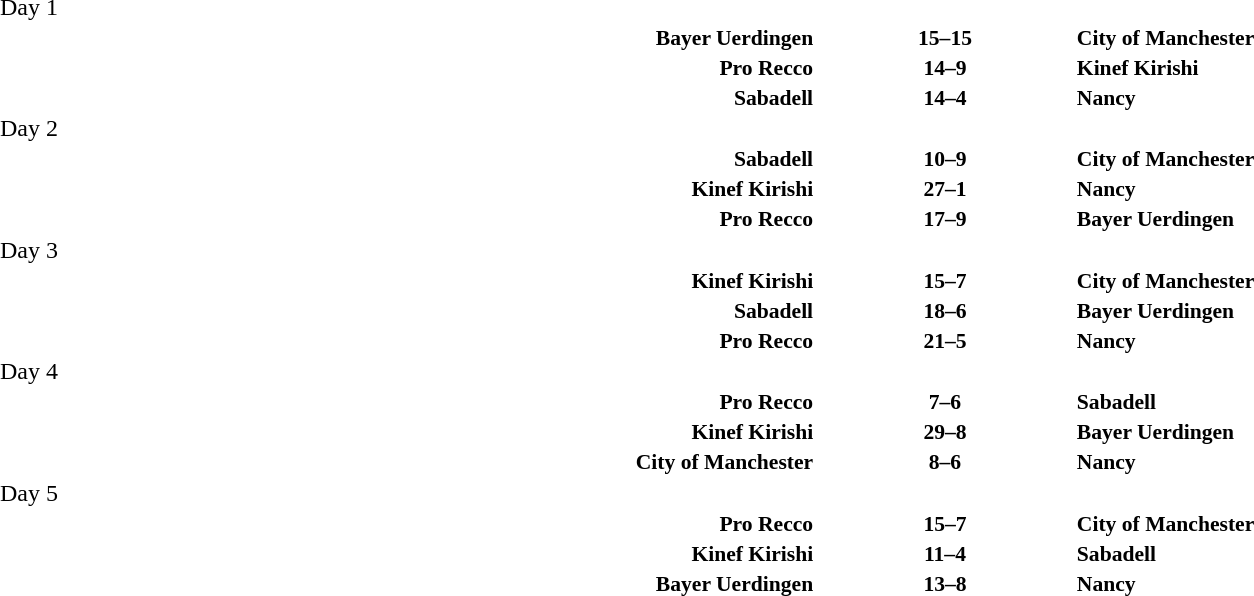<table width=100% cellspacing=1>
<tr>
<th></th>
<th></th>
<th></th>
</tr>
<tr>
<td>Day 1</td>
</tr>
<tr style=font-size:90%>
<td align=right><strong>Bayer Uerdingen</strong></td>
<td align=center><strong>15–15</strong></td>
<td><strong>City of Manchester</strong></td>
</tr>
<tr style=font-size:90%>
<td align=right><strong>Pro Recco</strong></td>
<td align=center><strong>14–9</strong></td>
<td><strong>Kinef Kirishi</strong></td>
</tr>
<tr style=font-size:90%>
<td align=right><strong>Sabadell</strong></td>
<td align=center><strong>14–4</strong></td>
<td><strong>Nancy</strong></td>
</tr>
<tr>
<td>Day 2</td>
</tr>
<tr style=font-size:90%>
<td align=right><strong>Sabadell</strong></td>
<td align=center><strong>10–9</strong></td>
<td><strong>City of Manchester</strong></td>
</tr>
<tr style=font-size:90%>
<td align=right><strong>Kinef Kirishi</strong></td>
<td align=center><strong>27–1</strong></td>
<td><strong>Nancy</strong></td>
</tr>
<tr style=font-size:90%>
<td align=right><strong>Pro Recco</strong></td>
<td align=center><strong>17–9</strong></td>
<td><strong>Bayer Uerdingen</strong></td>
</tr>
<tr>
<td>Day 3</td>
</tr>
<tr style=font-size:90%>
<td align=right><strong>Kinef Kirishi</strong></td>
<td align=center><strong>15–7</strong></td>
<td><strong>City of Manchester</strong></td>
</tr>
<tr style=font-size:90%>
<td align=right><strong>Sabadell</strong></td>
<td align=center><strong>18–6</strong></td>
<td><strong>Bayer Uerdingen</strong></td>
</tr>
<tr style=font-size:90%>
<td align=right><strong>Pro Recco</strong></td>
<td align=center><strong>21–5</strong></td>
<td><strong>Nancy</strong></td>
</tr>
<tr>
<td>Day 4</td>
</tr>
<tr style=font-size:90%>
<td align=right><strong>Pro Recco</strong></td>
<td align=center><strong>7–6</strong></td>
<td><strong>Sabadell</strong></td>
</tr>
<tr style=font-size:90%>
<td align=right><strong>Kinef Kirishi</strong></td>
<td align=center><strong>29–8</strong></td>
<td><strong>Bayer Uerdingen</strong></td>
</tr>
<tr style=font-size:90%>
<td align=right><strong>City of Manchester</strong></td>
<td align=center><strong>8–6</strong></td>
<td><strong>Nancy</strong></td>
</tr>
<tr>
<td>Day 5</td>
</tr>
<tr style=font-size:90%>
<td align=right><strong>Pro Recco</strong></td>
<td align=center><strong>15–7</strong></td>
<td><strong>City of Manchester</strong></td>
</tr>
<tr style=font-size:90%>
<td align=right><strong>Kinef Kirishi</strong></td>
<td align=center><strong>11–4</strong></td>
<td><strong>Sabadell</strong></td>
</tr>
<tr style=font-size:90%>
<td align=right><strong>Bayer Uerdingen</strong></td>
<td align=center><strong>13–8</strong></td>
<td><strong>Nancy</strong></td>
</tr>
</table>
